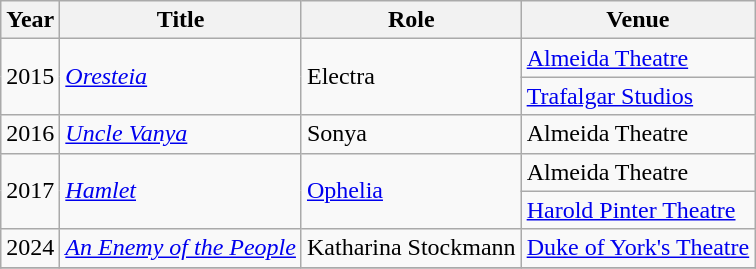<table class="wikitable">
<tr>
<th>Year</th>
<th>Title</th>
<th>Role</th>
<th>Venue</th>
</tr>
<tr>
<td rowspan="2">2015</td>
<td rowspan="2"><em><a href='#'>Oresteia</a></em></td>
<td rowspan="2">Electra</td>
<td><a href='#'>Almeida Theatre</a></td>
</tr>
<tr>
<td><a href='#'>Trafalgar Studios</a></td>
</tr>
<tr>
<td>2016</td>
<td><em><a href='#'>Uncle Vanya</a></em></td>
<td>Sonya</td>
<td>Almeida Theatre</td>
</tr>
<tr>
<td rowspan="2">2017</td>
<td rowspan="2"><em><a href='#'>Hamlet</a></em></td>
<td rowspan="2"><a href='#'>Ophelia</a></td>
<td>Almeida Theatre</td>
</tr>
<tr>
<td><a href='#'>Harold Pinter Theatre</a></td>
</tr>
<tr>
<td>2024</td>
<td><em><a href='#'>An Enemy of the People</a></em></td>
<td>Katharina Stockmann</td>
<td><a href='#'>Duke of York's Theatre</a></td>
</tr>
<tr>
</tr>
</table>
